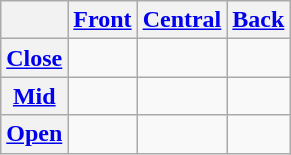<table class="wikitable" style="text-align:center">
<tr>
<th></th>
<th><a href='#'>Front</a></th>
<th><a href='#'>Central</a></th>
<th><a href='#'>Back</a></th>
</tr>
<tr align="center">
<th><a href='#'>Close</a></th>
<td></td>
<td></td>
<td></td>
</tr>
<tr align="center">
<th><a href='#'>Mid</a></th>
<td></td>
<td></td>
<td></td>
</tr>
<tr align="center">
<th><a href='#'>Open</a></th>
<td></td>
<td></td>
<td></td>
</tr>
</table>
